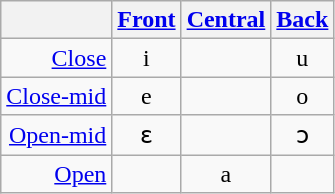<table class="wikitable IPA">
<tr>
<th></th>
<th><a href='#'>Front</a></th>
<th><a href='#'>Central</a></th>
<th><a href='#'>Back</a></th>
</tr>
<tr align=center>
<td align=right><a href='#'>Close</a></td>
<td>i</td>
<td></td>
<td>u</td>
</tr>
<tr align=center>
<td align=right><a href='#'>Close-mid</a></td>
<td>e</td>
<td></td>
<td>o</td>
</tr>
<tr align=center>
<td align=right><a href='#'>Open-mid</a></td>
<td>ɛ</td>
<td></td>
<td>ɔ</td>
</tr>
<tr align=center>
<td align=right><a href='#'>Open</a></td>
<td></td>
<td>a</td>
<td></td>
</tr>
</table>
